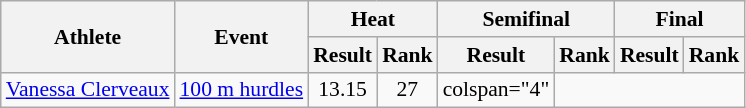<table class="wikitable" style="font-size:90%">
<tr>
<th rowspan="2">Athlete</th>
<th rowspan="2">Event</th>
<th colspan="2">Heat</th>
<th colspan="2">Semifinal</th>
<th colspan="2">Final</th>
</tr>
<tr>
<th>Result</th>
<th>Rank</th>
<th>Result</th>
<th>Rank</th>
<th>Result</th>
<th>Rank</th>
</tr>
<tr style=text-align:center>
<td style=text-align:left><a href='#'>Vanessa Clerveaux</a></td>
<td style=text-align:left><a href='#'>100 m hurdles</a></td>
<td>13.15</td>
<td>27</td>
<td>colspan="4" </td>
</tr>
</table>
